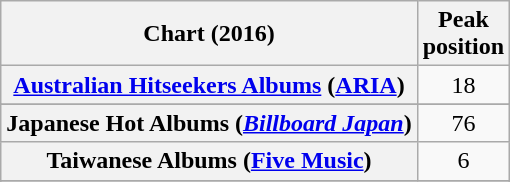<table class="wikitable sortable plainrowheaders" style="text-align:center">
<tr>
<th scope="col">Chart (2016)</th>
<th scope="col">Peak<br> position</th>
</tr>
<tr>
<th scope="row"><a href='#'>Australian Hitseekers Albums</a> (<a href='#'>ARIA</a>)</th>
<td>18</td>
</tr>
<tr>
</tr>
<tr>
<th scope="row">Japanese Hot Albums (<em><a href='#'>Billboard Japan</a></em>)</th>
<td>76</td>
</tr>
<tr>
<th scope="row">Taiwanese Albums (<a href='#'>Five Music</a>)</th>
<td>6</td>
</tr>
<tr>
</tr>
<tr>
</tr>
<tr>
</tr>
</table>
